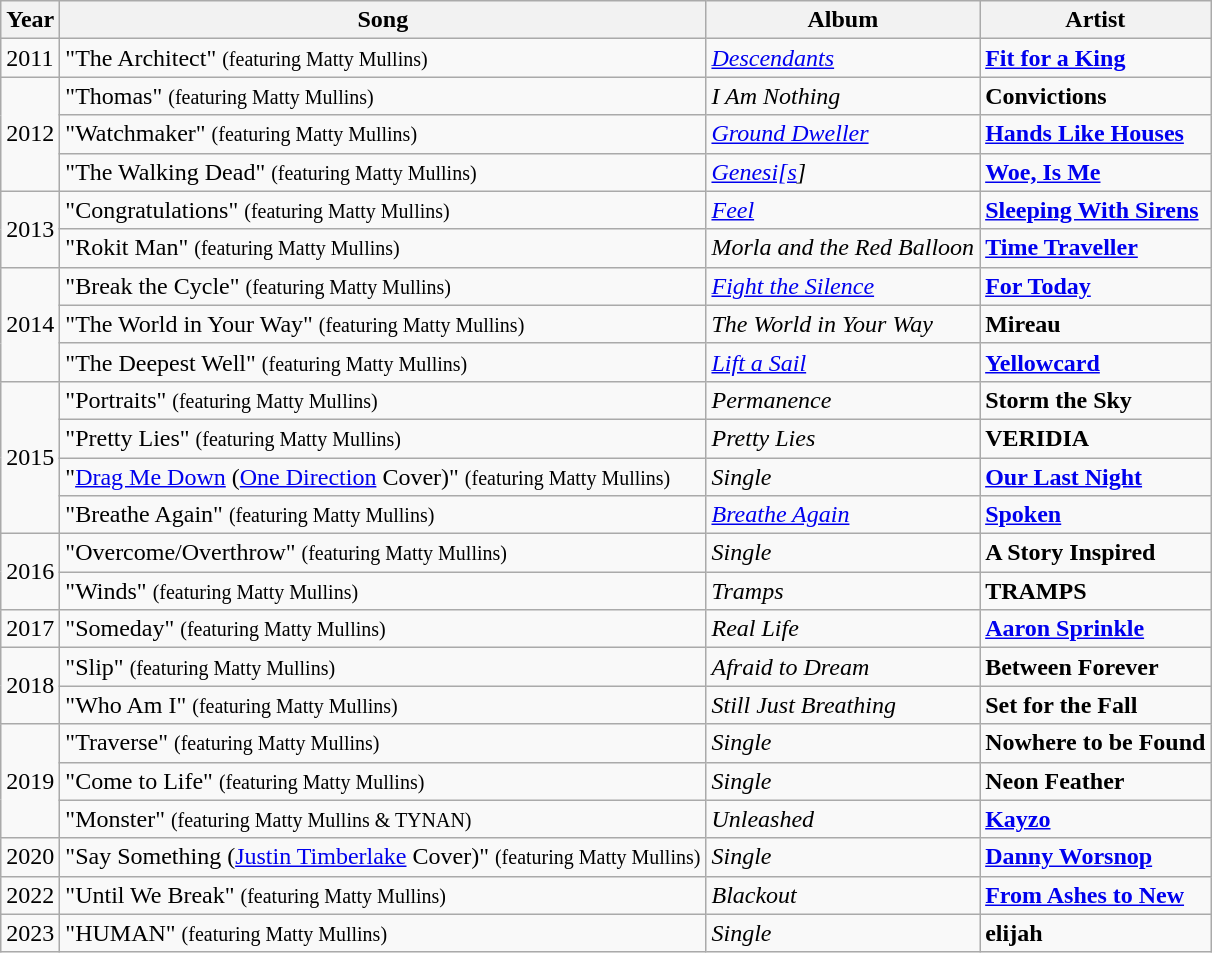<table class="wikitable">
<tr>
<th>Year</th>
<th>Song</th>
<th>Album</th>
<th>Artist</th>
</tr>
<tr>
<td>2011</td>
<td>"The Architect" <small>(featuring Matty Mullins)</small></td>
<td><em><a href='#'>Descendants</a></em></td>
<td><strong><a href='#'>Fit for a King</a></strong></td>
</tr>
<tr>
<td rowspan=3>2012</td>
<td>"Thomas" <small>(featuring Matty Mullins)</small></td>
<td><em>I Am Nothing</em></td>
<td><strong>Convictions</strong></td>
</tr>
<tr>
<td>"Watchmaker" <small>(featuring Matty Mullins)</small></td>
<td><em><a href='#'>Ground Dweller</a></em></td>
<td><strong><a href='#'>Hands Like Houses</a></strong></td>
</tr>
<tr>
<td>"The Walking Dead" <small>(featuring Matty Mullins)</small></td>
<td><em><a href='#'>Genesi[s</a>]</em></td>
<td><strong><a href='#'>Woe, Is Me</a></strong></td>
</tr>
<tr>
<td rowspan=2>2013</td>
<td>"Congratulations" <small>(featuring Matty Mullins)</small></td>
<td><em><a href='#'>Feel</a></em></td>
<td><strong><a href='#'>Sleeping With Sirens</a></strong></td>
</tr>
<tr>
<td>"Rokit Man" <small>(featuring Matty Mullins)</small></td>
<td><em>Morla and the Red Balloon</em></td>
<td><strong><a href='#'>Time Traveller</a></strong></td>
</tr>
<tr>
<td rowspan=3>2014</td>
<td>"Break the Cycle" <small>(featuring Matty Mullins)</small></td>
<td><em><a href='#'>Fight the Silence</a></em></td>
<td><strong><a href='#'>For Today</a></strong></td>
</tr>
<tr>
<td>"The World in Your Way" <small>(featuring Matty Mullins)</small></td>
<td><em>The World in Your Way</em></td>
<td><strong>Mireau</strong></td>
</tr>
<tr>
<td>"The Deepest Well" <small>(featuring Matty Mullins)</small></td>
<td><em><a href='#'>Lift a Sail</a></em></td>
<td><strong><a href='#'>Yellowcard</a></strong></td>
</tr>
<tr>
<td rowspan=4>2015</td>
<td>"Portraits" <small>(featuring Matty Mullins)</small></td>
<td><em>Permanence</em></td>
<td><strong>Storm the Sky</strong></td>
</tr>
<tr>
<td>"Pretty Lies" <small>(featuring Matty Mullins)</small></td>
<td><em>Pretty Lies</em></td>
<td><strong>VERIDIA</strong></td>
</tr>
<tr>
<td>"<a href='#'>Drag Me Down</a> (<a href='#'>One Direction</a> Cover)" <small>(featuring Matty Mullins)</small></td>
<td><em>Single</em></td>
<td><strong><a href='#'>Our Last Night</a></strong></td>
</tr>
<tr>
<td>"Breathe Again" <small>(featuring Matty Mullins)</small></td>
<td><em><a href='#'>Breathe Again</a></em></td>
<td><strong><a href='#'>Spoken</a></strong></td>
</tr>
<tr>
<td rowspan=2>2016</td>
<td>"Overcome/Overthrow" <small>(featuring Matty Mullins)</small></td>
<td><em>Single</em></td>
<td><strong>A Story Inspired</strong></td>
</tr>
<tr>
<td>"Winds" <small>(featuring Matty Mullins)</small></td>
<td><em>Tramps</em></td>
<td><strong>TRAMPS</strong></td>
</tr>
<tr>
<td>2017</td>
<td>"Someday" <small>(featuring Matty Mullins)</small></td>
<td><em>Real Life</em></td>
<td><strong><a href='#'>Aaron Sprinkle</a></strong></td>
</tr>
<tr>
<td rowspan=2>2018</td>
<td>"Slip" <small>(featuring Matty Mullins)</small></td>
<td><em>Afraid to Dream</em></td>
<td><strong>Between Forever</strong></td>
</tr>
<tr>
<td>"Who Am I" <small>(featuring Matty Mullins)</small></td>
<td><em>Still Just Breathing</em></td>
<td><strong>Set for the Fall</strong></td>
</tr>
<tr>
<td rowspan=3>2019</td>
<td>"Traverse" <small>(featuring Matty Mullins)</small></td>
<td><em>Single</em></td>
<td><strong>Nowhere to be Found</strong></td>
</tr>
<tr>
<td>"Come to Life" <small>(featuring Matty Mullins)</small></td>
<td><em>Single</em></td>
<td><strong>Neon Feather</strong></td>
</tr>
<tr>
<td>"Monster" <small>(featuring Matty Mullins & TYNAN)</small></td>
<td><em>Unleashed</em></td>
<td><strong><a href='#'>Kayzo</a></strong></td>
</tr>
<tr>
<td>2020</td>
<td>"Say Something (<a href='#'>Justin Timberlake</a> Cover)" <small>(featuring Matty Mullins)</small></td>
<td><em>Single</em></td>
<td><strong><a href='#'>Danny Worsnop</a></strong></td>
</tr>
<tr>
<td>2022</td>
<td>"Until We Break" <small>(featuring Matty Mullins)</small></td>
<td><em>Blackout</em></td>
<td><strong><a href='#'>From Ashes to New</a></strong></td>
</tr>
<tr>
<td>2023</td>
<td>"HUMAN" <small>(featuring Matty Mullins)</small></td>
<td><em>Single</em></td>
<td><strong>elijah</strong></td>
</tr>
</table>
